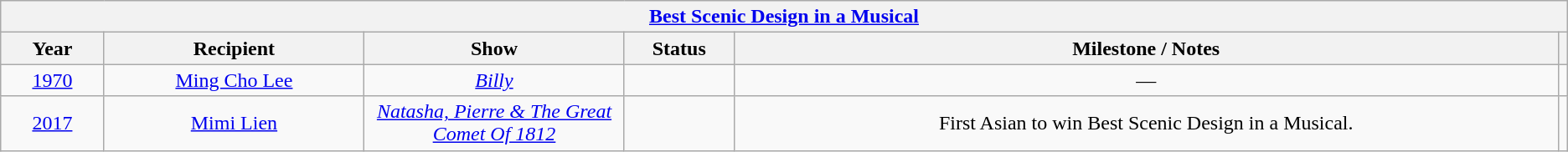<table class="wikitable sortable" style="text-align: center">
<tr>
<th colspan="6" style="text-align:center;"><strong><a href='#'>Best Scenic Design in a Musical</a></strong></th>
</tr>
<tr style="background:#ebft5ff;">
<th style="width:075px;">Year</th>
<th style="width:200px;">Recipient</th>
<th style="width:200px;">Show</th>
<th style="width:080px;">Status</th>
<th style="width:650px;">Milestone / Notes</th>
<th></th>
</tr>
<tr>
<td><a href='#'>1970</a></td>
<td><a href='#'>Ming Cho Lee</a></td>
<td><em><a href='#'>Billy</a></em></td>
<td></td>
<td>—</td>
<td></td>
</tr>
<tr>
<td><a href='#'>2017</a></td>
<td><a href='#'>Mimi Lien</a></td>
<td><em><a href='#'>Natasha, Pierre & The Great Comet Of 1812</a></em></td>
<td></td>
<td>First Asian to win Best Scenic Design in a Musical.</td>
<td></td>
</tr>
</table>
